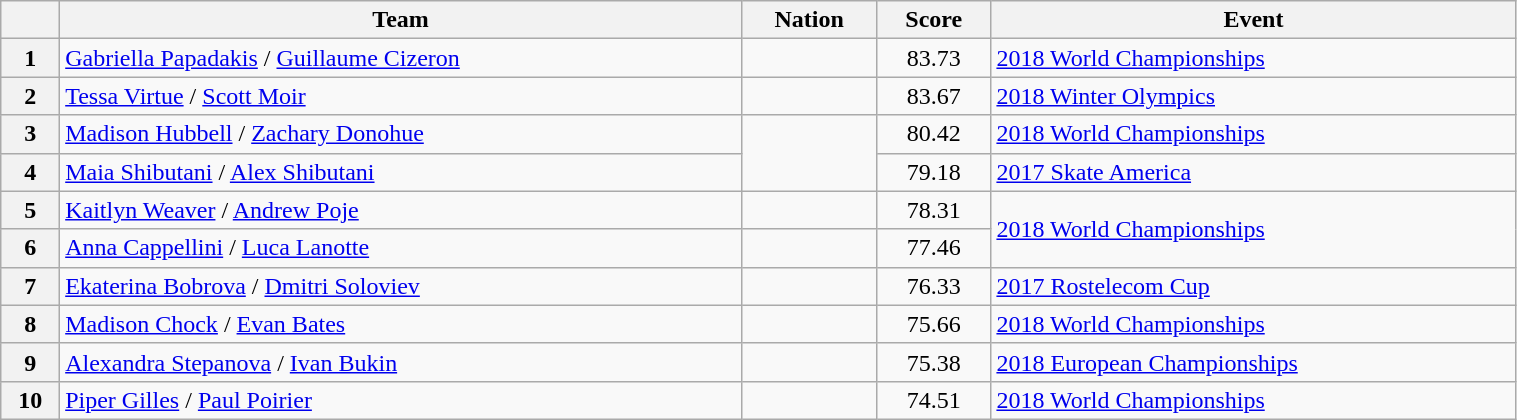<table class="wikitable sortable" style="text-align:left; width:80%">
<tr>
<th scope="col"></th>
<th scope="col">Team</th>
<th scope="col">Nation</th>
<th scope="col">Score</th>
<th scope="col">Event</th>
</tr>
<tr>
<th scope="row">1</th>
<td><a href='#'>Gabriella Papadakis</a> / <a href='#'>Guillaume Cizeron</a></td>
<td></td>
<td style="text-align:center;">83.73</td>
<td><a href='#'>2018 World Championships</a></td>
</tr>
<tr>
<th scope="row">2</th>
<td><a href='#'>Tessa Virtue</a> / <a href='#'>Scott Moir</a></td>
<td></td>
<td style="text-align:center;">83.67</td>
<td><a href='#'>2018 Winter Olympics</a></td>
</tr>
<tr>
<th scope="row">3</th>
<td><a href='#'>Madison Hubbell</a> / <a href='#'>Zachary Donohue</a></td>
<td rowspan="2"></td>
<td style="text-align:center;">80.42</td>
<td><a href='#'>2018 World Championships</a></td>
</tr>
<tr>
<th scope="row">4</th>
<td><a href='#'>Maia Shibutani</a> / <a href='#'>Alex Shibutani</a></td>
<td style="text-align:center;">79.18</td>
<td><a href='#'>2017 Skate America</a></td>
</tr>
<tr>
<th scope="row">5</th>
<td><a href='#'>Kaitlyn Weaver</a> / <a href='#'>Andrew Poje</a></td>
<td></td>
<td style="text-align:center;">78.31</td>
<td rowspan="2"><a href='#'>2018 World Championships</a></td>
</tr>
<tr>
<th scope="row">6</th>
<td><a href='#'>Anna Cappellini</a> / <a href='#'>Luca Lanotte</a></td>
<td></td>
<td style="text-align:center;">77.46</td>
</tr>
<tr>
<th scope="row">7</th>
<td><a href='#'>Ekaterina Bobrova</a> / <a href='#'>Dmitri Soloviev</a></td>
<td></td>
<td style="text-align:center;">76.33</td>
<td><a href='#'>2017 Rostelecom Cup</a></td>
</tr>
<tr>
<th scope="row">8</th>
<td><a href='#'>Madison Chock</a> / <a href='#'>Evan Bates</a></td>
<td></td>
<td style="text-align:center;">75.66</td>
<td><a href='#'>2018 World Championships</a></td>
</tr>
<tr>
<th scope="row">9</th>
<td><a href='#'>Alexandra Stepanova</a> / <a href='#'>Ivan Bukin</a></td>
<td></td>
<td style="text-align:center;">75.38</td>
<td><a href='#'>2018 European Championships</a></td>
</tr>
<tr>
<th scope="row">10</th>
<td><a href='#'>Piper Gilles</a> / <a href='#'>Paul Poirier</a></td>
<td></td>
<td style="text-align:center;">74.51</td>
<td><a href='#'>2018 World Championships</a></td>
</tr>
</table>
